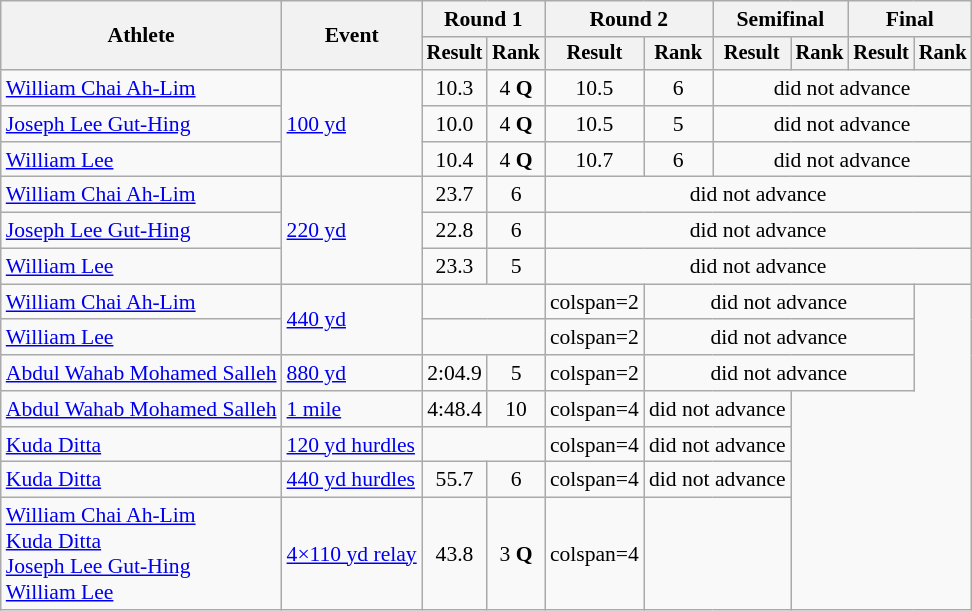<table class=wikitable style=font-size:90%>
<tr>
<th rowspan=2>Athlete</th>
<th rowspan=2>Event</th>
<th colspan=2>Round 1</th>
<th colspan=2>Round 2</th>
<th colspan=2>Semifinal</th>
<th colspan=2>Final</th>
</tr>
<tr style=font-size:95%>
<th>Result</th>
<th>Rank</th>
<th>Result</th>
<th>Rank</th>
<th>Result</th>
<th>Rank</th>
<th>Result</th>
<th>Rank</th>
</tr>
<tr align=center>
<td align=left><a href='#'>William Chai Ah-Lim</a></td>
<td align=left rowspan=3><a href='#'>100 yd</a></td>
<td>10.3</td>
<td>4 <strong>Q</strong></td>
<td>10.5</td>
<td>6</td>
<td colspan=4>did not advance</td>
</tr>
<tr align=center>
<td align=left><a href='#'>Joseph Lee Gut-Hing</a></td>
<td>10.0</td>
<td>4 <strong>Q</strong></td>
<td>10.5</td>
<td>5</td>
<td colspan=4>did not advance</td>
</tr>
<tr align=center>
<td align=left><a href='#'>William Lee</a></td>
<td>10.4</td>
<td>4 <strong>Q</strong></td>
<td>10.7</td>
<td>6</td>
<td colspan=4>did not advance</td>
</tr>
<tr align=center>
<td align=left><a href='#'>William Chai Ah-Lim</a></td>
<td align=left rowspan=3><a href='#'>220 yd</a></td>
<td>23.7</td>
<td>6</td>
<td colspan=6>did not advance</td>
</tr>
<tr align=center>
<td align=left><a href='#'>Joseph Lee Gut-Hing</a></td>
<td>22.8</td>
<td>6</td>
<td colspan=6>did not advance</td>
</tr>
<tr align=center>
<td align=left><a href='#'>William Lee</a></td>
<td>23.3</td>
<td>5</td>
<td colspan=6>did not advance</td>
</tr>
<tr align=center>
<td align=left><a href='#'>William Chai Ah-Lim</a></td>
<td align=left rowspan=2><a href='#'>440 yd</a></td>
<td colspan=2></td>
<td>colspan=2 </td>
<td colspan=4>did not advance</td>
</tr>
<tr align=center>
<td align=left><a href='#'>William Lee</a></td>
<td colspan=2></td>
<td>colspan=2 </td>
<td colspan=4>did not advance</td>
</tr>
<tr align=center>
<td align=left><a href='#'>Abdul Wahab Mohamed Salleh</a></td>
<td align=left><a href='#'>880 yd</a></td>
<td>2:04.9</td>
<td>5</td>
<td>colspan=2 </td>
<td colspan=4>did not advance</td>
</tr>
<tr align=center>
<td align=left><a href='#'>Abdul Wahab Mohamed Salleh</a></td>
<td align=left><a href='#'>1 mile</a></td>
<td>4:48.4</td>
<td>10</td>
<td>colspan=4 </td>
<td colspan=2>did not advance</td>
</tr>
<tr align=center>
<td align=left><a href='#'>Kuda Ditta</a></td>
<td align=left><a href='#'>120 yd hurdles</a></td>
<td colspan=2></td>
<td>colspan=4 </td>
<td colspan=2>did not advance</td>
</tr>
<tr align=center>
<td align=left><a href='#'>Kuda Ditta</a></td>
<td align=left><a href='#'>440 yd hurdles</a></td>
<td>55.7</td>
<td>6</td>
<td>colspan=4 </td>
<td colspan=2>did not advance</td>
</tr>
<tr align=center>
<td align=left><a href='#'>William Chai Ah-Lim</a><br><a href='#'>Kuda Ditta</a><br><a href='#'>Joseph Lee Gut-Hing</a><br><a href='#'>William Lee</a></td>
<td align=left><a href='#'>4×110 yd relay</a></td>
<td>43.8</td>
<td>3 <strong>Q</strong></td>
<td>colspan=4 </td>
<td colspan=2></td>
</tr>
</table>
